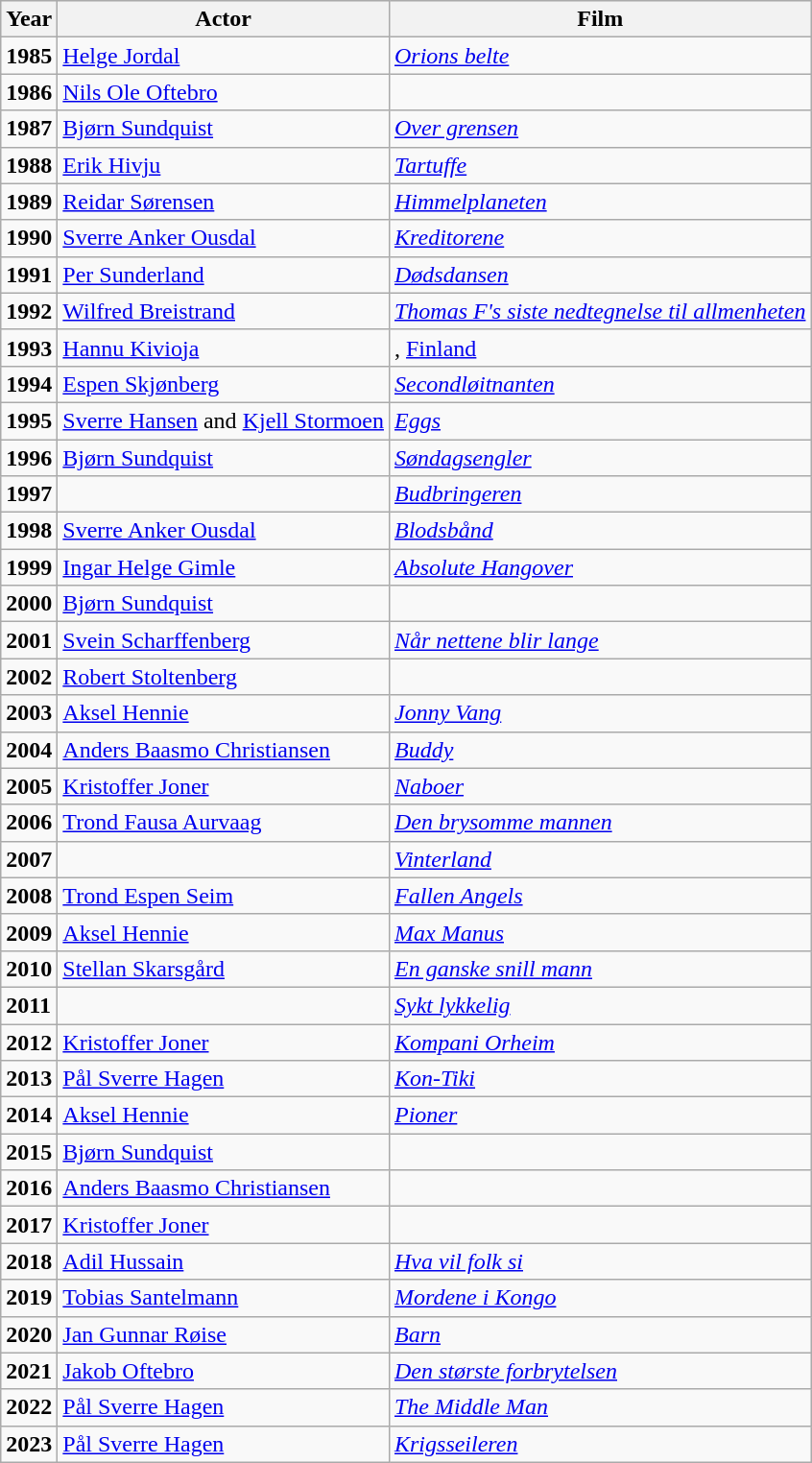<table class="wikitable">
<tr style="background:#EFEFEF">
<th>Year</th>
<th>Actor</th>
<th>Film</th>
</tr>
<tr>
<td><strong>1985</strong></td>
<td><a href='#'>Helge Jordal</a></td>
<td><em><a href='#'>Orions belte</a></em></td>
</tr>
<tr>
<td><strong>1986</strong></td>
<td><a href='#'>Nils Ole Oftebro</a></td>
<td><em></em></td>
</tr>
<tr>
<td><strong>1987</strong></td>
<td><a href='#'>Bjørn Sundquist</a></td>
<td><em><a href='#'>Over grensen</a></em></td>
</tr>
<tr>
<td><strong>1988</strong></td>
<td><a href='#'>Erik Hivju</a></td>
<td><em><a href='#'>Tartuffe</a></em></td>
</tr>
<tr>
<td><strong>1989</strong></td>
<td><a href='#'>Reidar Sørensen</a></td>
<td><em><a href='#'>Himmelplaneten</a></em></td>
</tr>
<tr>
<td><strong>1990</strong></td>
<td><a href='#'>Sverre Anker Ousdal</a></td>
<td><em><a href='#'>Kreditorene</a></em></td>
</tr>
<tr>
<td><strong>1991</strong></td>
<td><a href='#'>Per Sunderland</a></td>
<td><em><a href='#'>Dødsdansen</a></em></td>
</tr>
<tr>
<td><strong>1992</strong></td>
<td><a href='#'>Wilfred Breistrand</a></td>
<td><em><a href='#'>Thomas F's siste nedtegnelse til allmenheten</a></em></td>
</tr>
<tr>
<td><strong>1993</strong></td>
<td><a href='#'>Hannu Kivioja</a></td>
<td><em></em>, <a href='#'>Finland</a></td>
</tr>
<tr>
<td><strong>1994</strong></td>
<td><a href='#'>Espen Skjønberg</a></td>
<td><em><a href='#'>Secondløitnanten</a></em></td>
</tr>
<tr>
<td><strong>1995</strong></td>
<td><a href='#'>Sverre Hansen</a> and <a href='#'>Kjell Stormoen</a></td>
<td><em><a href='#'>Eggs</a></em></td>
</tr>
<tr>
<td><strong>1996</strong></td>
<td><a href='#'>Bjørn Sundquist</a></td>
<td><em><a href='#'>Søndagsengler</a></em></td>
</tr>
<tr>
<td><strong>1997</strong></td>
<td></td>
<td><em><a href='#'>Budbringeren</a></em></td>
</tr>
<tr>
<td><strong>1998</strong></td>
<td><a href='#'>Sverre Anker Ousdal</a></td>
<td><em><a href='#'>Blodsbånd</a></em></td>
</tr>
<tr>
<td><strong>1999</strong></td>
<td><a href='#'>Ingar Helge Gimle</a></td>
<td><em><a href='#'>Absolute Hangover</a></em></td>
</tr>
<tr>
<td><strong>2000</strong></td>
<td><a href='#'>Bjørn Sundquist</a></td>
<td><em></em></td>
</tr>
<tr>
<td><strong>2001</strong></td>
<td><a href='#'>Svein Scharffenberg</a></td>
<td><em><a href='#'>Når nettene blir lange</a></em></td>
</tr>
<tr>
<td><strong>2002</strong></td>
<td><a href='#'>Robert Stoltenberg</a></td>
<td><em></em></td>
</tr>
<tr>
<td><strong>2003</strong></td>
<td><a href='#'>Aksel Hennie</a></td>
<td><em><a href='#'>Jonny Vang</a></em></td>
</tr>
<tr>
<td><strong>2004</strong></td>
<td><a href='#'>Anders Baasmo Christiansen</a></td>
<td><em><a href='#'>Buddy</a></em></td>
</tr>
<tr>
<td><strong>2005</strong></td>
<td><a href='#'>Kristoffer Joner</a></td>
<td><em><a href='#'>Naboer</a></em></td>
</tr>
<tr>
<td><strong>2006</strong></td>
<td><a href='#'>Trond Fausa Aurvaag</a></td>
<td><em><a href='#'>Den brysomme mannen</a></em></td>
</tr>
<tr>
<td><strong>2007</strong></td>
<td></td>
<td><em><a href='#'>Vinterland</a></em></td>
</tr>
<tr>
<td><strong>2008</strong></td>
<td><a href='#'>Trond Espen Seim</a></td>
<td><em><a href='#'>Fallen Angels</a></em></td>
</tr>
<tr>
<td><strong>2009</strong></td>
<td><a href='#'>Aksel Hennie</a></td>
<td><em><a href='#'>Max Manus</a></em></td>
</tr>
<tr>
<td><strong>2010</strong></td>
<td><a href='#'>Stellan Skarsgård</a></td>
<td><em><a href='#'>En ganske snill mann</a></em></td>
</tr>
<tr>
<td><strong>2011</strong></td>
<td></td>
<td><em><a href='#'>Sykt lykkelig</a></em></td>
</tr>
<tr>
<td><strong>2012</strong></td>
<td><a href='#'>Kristoffer Joner</a></td>
<td><em><a href='#'>Kompani Orheim</a></em></td>
</tr>
<tr>
<td><strong>2013</strong></td>
<td><a href='#'>Pål Sverre Hagen</a></td>
<td><em><a href='#'>Kon-Tiki</a></em></td>
</tr>
<tr>
<td><strong>2014</strong></td>
<td><a href='#'>Aksel Hennie</a></td>
<td><em><a href='#'>Pioner</a></em></td>
</tr>
<tr>
<td><strong>2015</strong></td>
<td><a href='#'>Bjørn Sundquist</a></td>
<td><em></em></td>
</tr>
<tr>
<td><strong>2016</strong></td>
<td><a href='#'>Anders Baasmo Christiansen</a></td>
<td><em></em></td>
</tr>
<tr>
<td><strong>2017</strong></td>
<td><a href='#'>Kristoffer Joner</a></td>
<td><em></em></td>
</tr>
<tr>
<td><strong>2018</strong></td>
<td><a href='#'>Adil Hussain</a></td>
<td><em><a href='#'>Hva vil folk si</a></em></td>
</tr>
<tr>
<td><strong>2019</strong></td>
<td><a href='#'>Tobias Santelmann</a></td>
<td><em><a href='#'>Mordene i Kongo</a></em></td>
</tr>
<tr>
<td><strong>2020</strong></td>
<td><a href='#'>Jan Gunnar Røise</a></td>
<td><em><a href='#'>Barn</a></em></td>
</tr>
<tr>
<td><strong>2021</strong></td>
<td><a href='#'>Jakob Oftebro</a></td>
<td><em><a href='#'>Den største forbrytelsen</a></em></td>
</tr>
<tr>
<td><strong>2022</strong></td>
<td><a href='#'>Pål Sverre Hagen</a></td>
<td><em><a href='#'>The Middle Man</a></em></td>
</tr>
<tr>
<td><strong>2023</strong></td>
<td><a href='#'>Pål Sverre Hagen</a></td>
<td><em><a href='#'>Krigsseileren</a></em></td>
</tr>
</table>
